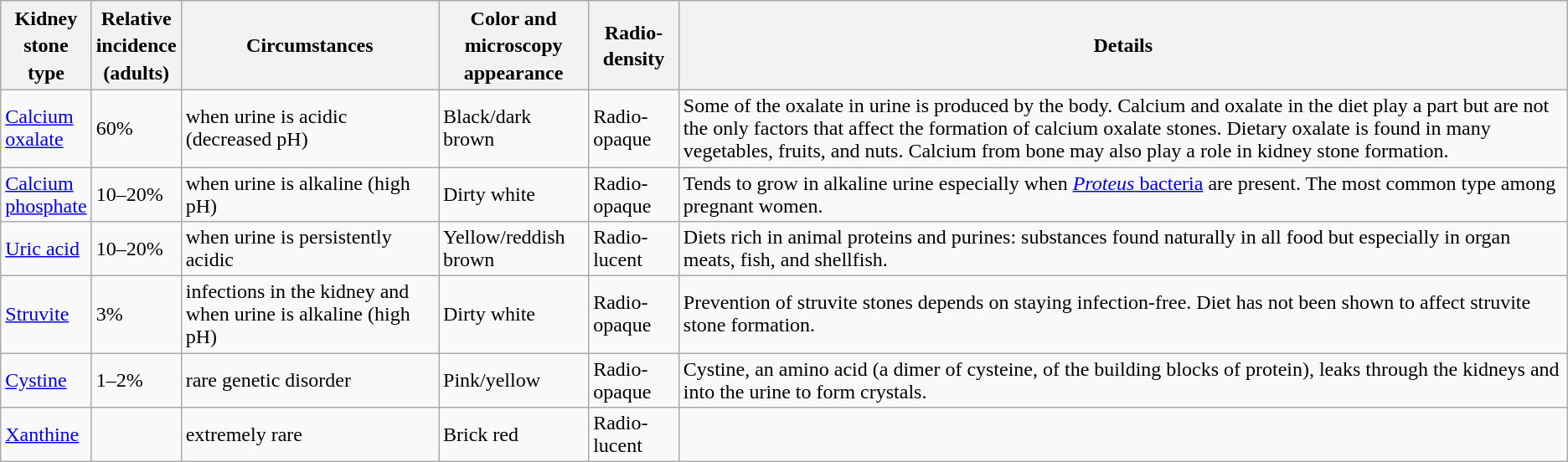<table class="wikitable">
<tr style="line-height:133%">
<th>Kidney<br>stone<br>type</th>
<th>Relative<br>incidence<br>(adults)</th>
<th>Circumstances</th>
<th>Color and<br>microscopy<br>appearance</th>
<th>Radio-density</th>
<th>Details</th>
</tr>
<tr>
<td><a href='#'>Calcium<br>oxalate</a></td>
<td>60%</td>
<td>when urine is acidic (decreased pH)</td>
<td>Black/dark brown </td>
<td>Radio-opaque</td>
<td>Some of the oxalate in urine is produced by the body. Calcium and oxalate in the diet play a part but are not the only factors that affect the formation of calcium oxalate stones. Dietary oxalate is found in many vegetables, fruits, and nuts. Calcium from bone may also play a role in kidney stone formation.</td>
</tr>
<tr>
<td><a href='#'>Calcium<br>phosphate</a></td>
<td>10–20%</td>
<td>when urine is alkaline (high pH)</td>
<td>Dirty white </td>
<td>Radio-opaque</td>
<td>Tends to grow in alkaline urine especially when <a href='#'><em>Proteus</em> bacteria</a> are present. The most common type among pregnant women.</td>
</tr>
<tr>
<td><a href='#'>Uric acid</a></td>
<td>10–20%</td>
<td>when urine is persistently acidic</td>
<td>Yellow/reddish brown </td>
<td>Radio-lucent</td>
<td>Diets rich in animal proteins and purines: substances found naturally in all food but especially in organ meats, fish, and shellfish.</td>
</tr>
<tr>
<td><a href='#'>Struvite</a></td>
<td>3%</td>
<td>infections in the kidney and when urine is alkaline (high pH)</td>
<td>Dirty white </td>
<td>Radio-opaque</td>
<td>Prevention of struvite stones depends on staying infection-free. Diet has not been shown to affect struvite stone formation.</td>
</tr>
<tr>
<td><a href='#'>Cystine</a></td>
<td>1–2%</td>
<td>rare genetic disorder</td>
<td>Pink/yellow </td>
<td>Radio-opaque</td>
<td>Cystine, an amino acid (a dimer of cysteine, of the building blocks of protein), leaks through the kidneys and into the urine to form crystals.</td>
</tr>
<tr>
<td><a href='#'>Xanthine</a></td>
<td></td>
<td>extremely rare</td>
<td>Brick red</td>
<td>Radio-lucent</td>
<td></td>
</tr>
</table>
